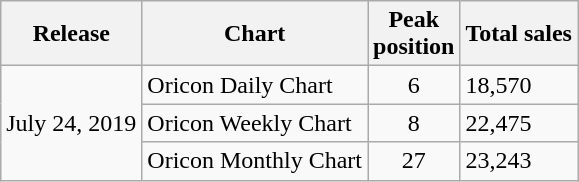<table class="wikitable">
<tr>
<th>Release</th>
<th>Chart</th>
<th>Peak<br>position</th>
<th>Total sales</th>
</tr>
<tr>
<td rowspan="3">July 24, 2019</td>
<td>Oricon Daily Chart</td>
<td align="center">6</td>
<td>18,570</td>
</tr>
<tr>
<td>Oricon Weekly Chart</td>
<td align="center">8</td>
<td>22,475</td>
</tr>
<tr>
<td>Oricon Monthly Chart</td>
<td align="center">27</td>
<td>23,243</td>
</tr>
</table>
